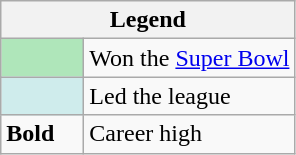<table class="wikitable mw-collapsible mw-collapsed">
<tr>
<th colspan="2">Legend</th>
</tr>
<tr>
<td style="background:#afe6ba; width:3em;"></td>
<td>Won the <a href='#'>Super Bowl</a></td>
</tr>
<tr>
<td style="background:#cfecec; width:3em;"></td>
<td>Led the league</td>
</tr>
<tr>
<td><strong>Bold</strong></td>
<td>Career high</td>
</tr>
</table>
